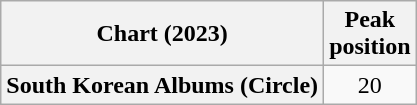<table class="wikitable plainrowheaders" style="text-align:center">
<tr>
<th scope="col">Chart (2023)</th>
<th scope="col">Peak<br>position</th>
</tr>
<tr>
<th scope="row">South Korean Albums (Circle)</th>
<td>20</td>
</tr>
</table>
